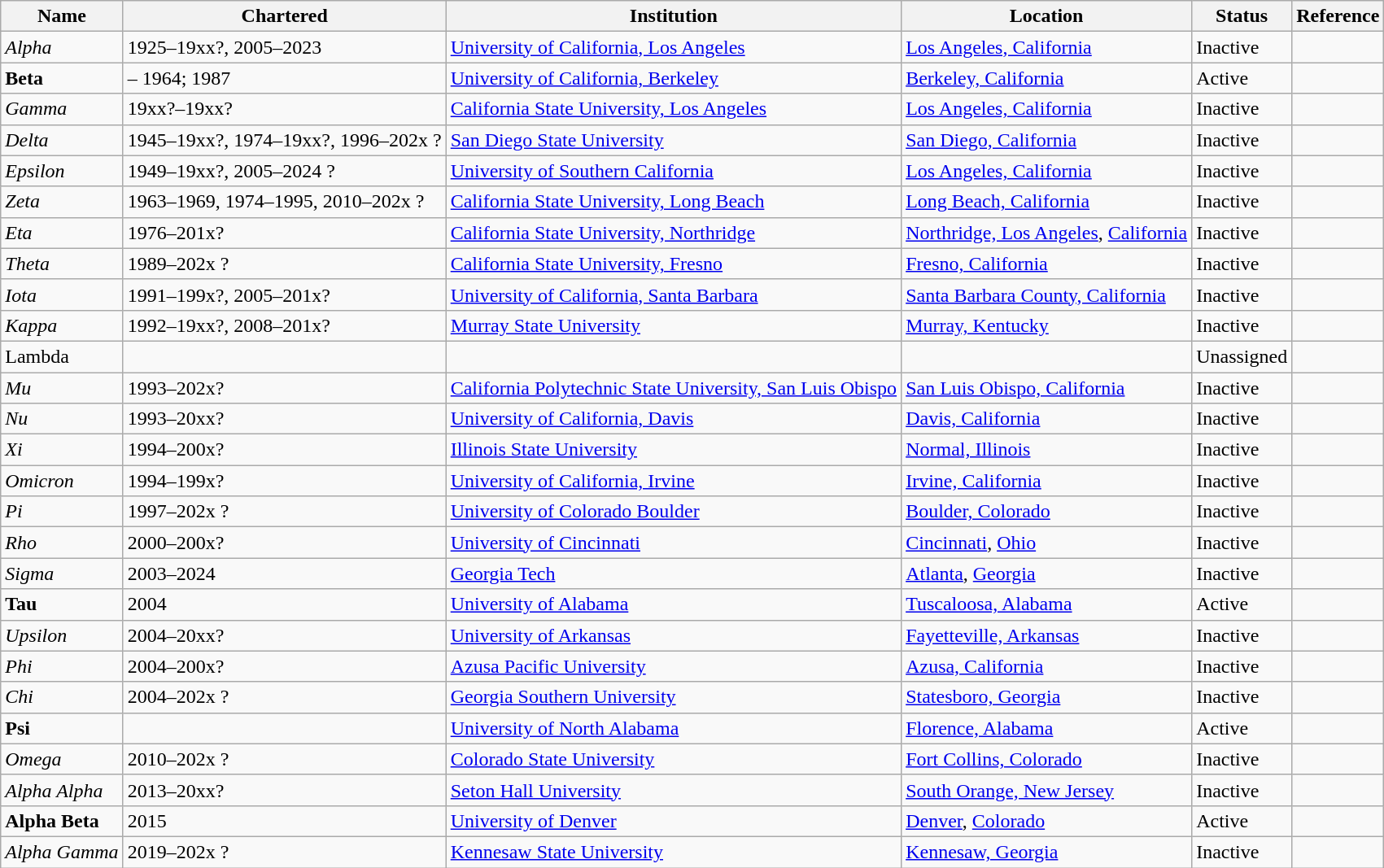<table class="wikitable sortable">
<tr>
<th>Name</th>
<th>Chartered</th>
<th>Institution</th>
<th>Location</th>
<th>Status</th>
<th>Reference</th>
</tr>
<tr>
<td><em>Alpha</em></td>
<td>1925–19xx?, 2005–2023</td>
<td><a href='#'>University of California, Los Angeles</a></td>
<td><a href='#'>Los Angeles, California</a></td>
<td>Inactive</td>
<td></td>
</tr>
<tr>
<td><strong>Beta</strong></td>
<td> – 1964; 1987</td>
<td><a href='#'>University of California, Berkeley</a></td>
<td><a href='#'>Berkeley, California</a></td>
<td>Active</td>
<td></td>
</tr>
<tr>
<td><em>Gamma</em></td>
<td>19xx?–19xx?</td>
<td><a href='#'>California State University, Los Angeles</a></td>
<td><a href='#'>Los Angeles, California</a></td>
<td>Inactive</td>
<td></td>
</tr>
<tr>
<td><em>Delta</em></td>
<td>1945–19xx?, 1974–19xx?, 1996–202x ?</td>
<td><a href='#'>San Diego State University</a></td>
<td><a href='#'>San Diego, California</a></td>
<td>Inactive</td>
<td></td>
</tr>
<tr>
<td><em>Epsilon</em></td>
<td>1949–19xx?, 2005–2024 ?</td>
<td><a href='#'>University of Southern California</a></td>
<td><a href='#'>Los Angeles, California</a></td>
<td>Inactive</td>
<td></td>
</tr>
<tr>
<td><em>Zeta</em></td>
<td>1963–1969, 1974–1995, 2010–202x ?</td>
<td><a href='#'>California State University, Long Beach</a></td>
<td><a href='#'>Long Beach, California</a></td>
<td>Inactive</td>
<td></td>
</tr>
<tr>
<td><em>Eta</em></td>
<td>1976–201x?</td>
<td><a href='#'>California State University, Northridge</a></td>
<td><a href='#'>Northridge, Los Angeles</a>, <a href='#'>California</a></td>
<td>Inactive</td>
<td></td>
</tr>
<tr>
<td><em>Theta</em></td>
<td>1989–202x ?</td>
<td><a href='#'>California State University, Fresno</a></td>
<td><a href='#'>Fresno, California</a></td>
<td>Inactive</td>
<td></td>
</tr>
<tr>
<td><em>Iota</em></td>
<td>1991–199x?, 2005–201x?</td>
<td><a href='#'>University of California, Santa Barbara</a></td>
<td><a href='#'>Santa Barbara County, California</a></td>
<td>Inactive</td>
<td></td>
</tr>
<tr>
<td><em>Kappa</em></td>
<td>1992–19xx?, 2008–201x?</td>
<td><a href='#'>Murray State University</a></td>
<td><a href='#'>Murray, Kentucky</a></td>
<td>Inactive</td>
<td></td>
</tr>
<tr>
<td>Lambda</td>
<td></td>
<td></td>
<td></td>
<td>Unassigned</td>
<td></td>
</tr>
<tr>
<td><em>Mu</em></td>
<td>1993–202x?</td>
<td><a href='#'>California Polytechnic State University, San Luis Obispo</a></td>
<td><a href='#'>San Luis Obispo, California</a></td>
<td>Inactive</td>
<td></td>
</tr>
<tr>
<td><em>Nu</em></td>
<td>1993–20xx?</td>
<td><a href='#'>University of California, Davis</a></td>
<td><a href='#'>Davis, California</a></td>
<td>Inactive</td>
<td></td>
</tr>
<tr>
<td><em>Xi</em></td>
<td>1994–200x?</td>
<td><a href='#'>Illinois State University</a></td>
<td><a href='#'>Normal, Illinois</a></td>
<td>Inactive</td>
<td></td>
</tr>
<tr>
<td><em>Omicron</em></td>
<td>1994–199x?</td>
<td><a href='#'>University of California, Irvine</a></td>
<td><a href='#'>Irvine, California</a></td>
<td>Inactive</td>
<td></td>
</tr>
<tr>
<td><em>Pi</em></td>
<td>1997–202x ?</td>
<td><a href='#'>University of Colorado Boulder</a></td>
<td><a href='#'>Boulder, Colorado</a></td>
<td>Inactive</td>
<td></td>
</tr>
<tr>
<td><em>Rho</em></td>
<td>2000–200x?</td>
<td><a href='#'>University of Cincinnati</a></td>
<td><a href='#'>Cincinnati</a>, <a href='#'>Ohio</a></td>
<td>Inactive</td>
<td></td>
</tr>
<tr>
<td><em>Sigma</em></td>
<td>2003–2024</td>
<td><a href='#'>Georgia Tech</a></td>
<td><a href='#'>Atlanta</a>, <a href='#'>Georgia</a></td>
<td>Inactive</td>
<td></td>
</tr>
<tr>
<td><strong>Tau</strong></td>
<td>2004</td>
<td><a href='#'>University of Alabama</a></td>
<td><a href='#'>Tuscaloosa, Alabama</a></td>
<td>Active</td>
<td></td>
</tr>
<tr>
<td><em>Upsilon</em></td>
<td>2004–20xx?</td>
<td><a href='#'>University of Arkansas</a></td>
<td><a href='#'>Fayetteville, Arkansas</a></td>
<td>Inactive</td>
<td></td>
</tr>
<tr>
<td><em>Phi</em></td>
<td>2004–200x?</td>
<td><a href='#'>Azusa Pacific University</a></td>
<td><a href='#'>Azusa, California</a></td>
<td>Inactive</td>
<td></td>
</tr>
<tr>
<td><em>Chi</em></td>
<td>2004–202x ?</td>
<td><a href='#'>Georgia Southern University</a></td>
<td><a href='#'>Statesboro, Georgia</a></td>
<td>Inactive</td>
<td></td>
</tr>
<tr>
<td><strong>Psi</strong></td>
<td></td>
<td><a href='#'>University of North Alabama</a></td>
<td><a href='#'>Florence, Alabama</a></td>
<td>Active</td>
<td></td>
</tr>
<tr>
<td><em>Omega</em></td>
<td>2010–202x ?</td>
<td><a href='#'>Colorado State University</a></td>
<td><a href='#'>Fort Collins, Colorado</a></td>
<td>Inactive</td>
<td></td>
</tr>
<tr>
<td><em>Alpha Alpha</em></td>
<td>2013–20xx?</td>
<td><a href='#'>Seton Hall University</a></td>
<td><a href='#'>South Orange, New Jersey</a></td>
<td>Inactive</td>
<td></td>
</tr>
<tr>
<td><strong>Alpha Beta</strong></td>
<td>2015</td>
<td><a href='#'>University of Denver</a></td>
<td><a href='#'>Denver</a>, <a href='#'>Colorado</a></td>
<td>Active</td>
<td></td>
</tr>
<tr>
<td><em>Alpha Gamma</em></td>
<td>2019–202x ?</td>
<td><a href='#'>Kennesaw State University</a></td>
<td><a href='#'>Kennesaw, Georgia</a></td>
<td>Inactive</td>
<td></td>
</tr>
</table>
